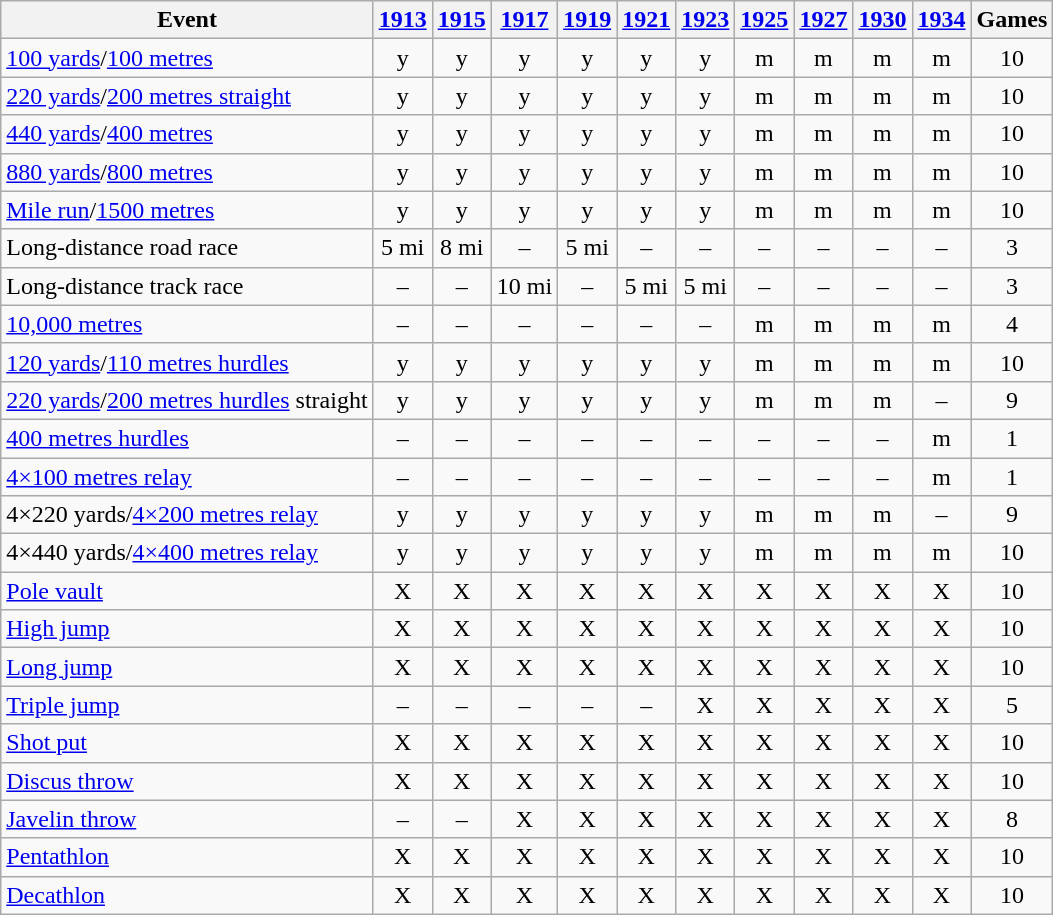<table class="wikitable" style="text-align:center">
<tr>
<th>Event</th>
<th><a href='#'>1913</a></th>
<th><a href='#'>1915</a></th>
<th><a href='#'>1917</a></th>
<th><a href='#'>1919</a></th>
<th><a href='#'>1921</a></th>
<th><a href='#'>1923</a></th>
<th><a href='#'>1925</a></th>
<th><a href='#'>1927</a></th>
<th><a href='#'>1930</a></th>
<th><a href='#'>1934</a></th>
<th>Games</th>
</tr>
<tr>
<td align=left><a href='#'>100 yards</a>/<a href='#'>100 metres</a></td>
<td>y</td>
<td>y</td>
<td>y</td>
<td>y</td>
<td>y</td>
<td>y</td>
<td>m</td>
<td>m</td>
<td>m</td>
<td>m</td>
<td>10</td>
</tr>
<tr>
<td align=left><a href='#'>220 yards</a>/<a href='#'>200 metres straight</a></td>
<td>y</td>
<td>y</td>
<td>y</td>
<td>y</td>
<td>y</td>
<td>y</td>
<td>m</td>
<td>m</td>
<td>m</td>
<td>m</td>
<td>10</td>
</tr>
<tr>
<td align=left><a href='#'>440 yards</a>/<a href='#'>400 metres</a></td>
<td>y</td>
<td>y</td>
<td>y</td>
<td>y</td>
<td>y</td>
<td>y</td>
<td>m</td>
<td>m</td>
<td>m</td>
<td>m</td>
<td>10</td>
</tr>
<tr>
<td align=left><a href='#'>880 yards</a>/<a href='#'>800 metres</a></td>
<td>y</td>
<td>y</td>
<td>y</td>
<td>y</td>
<td>y</td>
<td>y</td>
<td>m</td>
<td>m</td>
<td>m</td>
<td>m</td>
<td>10</td>
</tr>
<tr>
<td align=left><a href='#'>Mile run</a>/<a href='#'>1500 metres</a></td>
<td>y</td>
<td>y</td>
<td>y</td>
<td>y</td>
<td>y</td>
<td>y</td>
<td>m</td>
<td>m</td>
<td>m</td>
<td>m</td>
<td>10</td>
</tr>
<tr>
<td align=left>Long-distance road race</td>
<td>5 mi</td>
<td>8 mi</td>
<td>–</td>
<td>5 mi</td>
<td>–</td>
<td>–</td>
<td>–</td>
<td>–</td>
<td>–</td>
<td>–</td>
<td>3</td>
</tr>
<tr>
<td align=left>Long-distance track race</td>
<td>–</td>
<td>–</td>
<td>10 mi</td>
<td>–</td>
<td>5 mi</td>
<td>5 mi</td>
<td>–</td>
<td>–</td>
<td>–</td>
<td>–</td>
<td>3</td>
</tr>
<tr>
<td align=left><a href='#'>10,000 metres</a></td>
<td>–</td>
<td>–</td>
<td>–</td>
<td>–</td>
<td>–</td>
<td>–</td>
<td>m</td>
<td>m</td>
<td>m</td>
<td>m</td>
<td>4</td>
</tr>
<tr>
<td align=left><a href='#'>120 yards</a>/<a href='#'>110 metres hurdles</a></td>
<td>y</td>
<td>y</td>
<td>y</td>
<td>y</td>
<td>y</td>
<td>y</td>
<td>m</td>
<td>m</td>
<td>m</td>
<td>m</td>
<td>10</td>
</tr>
<tr>
<td align=left><a href='#'>220 yards</a>/<a href='#'>200 metres hurdles</a> straight</td>
<td>y</td>
<td>y</td>
<td>y</td>
<td>y</td>
<td>y</td>
<td>y</td>
<td>m</td>
<td>m</td>
<td>m</td>
<td>–</td>
<td>9</td>
</tr>
<tr>
<td align=left><a href='#'>400 metres hurdles</a></td>
<td>–</td>
<td>–</td>
<td>–</td>
<td>–</td>
<td>–</td>
<td>–</td>
<td>–</td>
<td>–</td>
<td>–</td>
<td>m</td>
<td>1</td>
</tr>
<tr>
<td align=left><a href='#'>4×100 metres relay</a></td>
<td>–</td>
<td>–</td>
<td>–</td>
<td>–</td>
<td>–</td>
<td>–</td>
<td>–</td>
<td>–</td>
<td>–</td>
<td>m</td>
<td>1</td>
</tr>
<tr>
<td align=left>4×220 yards/<a href='#'>4×200 metres relay</a></td>
<td>y</td>
<td>y</td>
<td>y</td>
<td>y</td>
<td>y</td>
<td>y</td>
<td>m</td>
<td>m</td>
<td>m</td>
<td>–</td>
<td>9</td>
</tr>
<tr>
<td align=left>4×440 yards/<a href='#'>4×400 metres relay</a></td>
<td>y</td>
<td>y</td>
<td>y</td>
<td>y</td>
<td>y</td>
<td>y</td>
<td>m</td>
<td>m</td>
<td>m</td>
<td>m</td>
<td>10</td>
</tr>
<tr>
<td align=left><a href='#'>Pole vault</a></td>
<td>X</td>
<td>X</td>
<td>X</td>
<td>X</td>
<td>X</td>
<td>X</td>
<td>X</td>
<td>X</td>
<td>X</td>
<td>X</td>
<td>10</td>
</tr>
<tr>
<td align=left><a href='#'>High jump</a></td>
<td>X</td>
<td>X</td>
<td>X</td>
<td>X</td>
<td>X</td>
<td>X</td>
<td>X</td>
<td>X</td>
<td>X</td>
<td>X</td>
<td>10</td>
</tr>
<tr>
<td align=left><a href='#'>Long jump</a></td>
<td>X</td>
<td>X</td>
<td>X</td>
<td>X</td>
<td>X</td>
<td>X</td>
<td>X</td>
<td>X</td>
<td>X</td>
<td>X</td>
<td>10</td>
</tr>
<tr>
<td align=left><a href='#'>Triple jump</a></td>
<td>–</td>
<td>–</td>
<td>–</td>
<td>–</td>
<td>–</td>
<td>X</td>
<td>X</td>
<td>X</td>
<td>X</td>
<td>X</td>
<td>5</td>
</tr>
<tr>
<td align=left><a href='#'>Shot put</a></td>
<td>X</td>
<td>X</td>
<td>X</td>
<td>X</td>
<td>X</td>
<td>X</td>
<td>X</td>
<td>X</td>
<td>X</td>
<td>X</td>
<td>10</td>
</tr>
<tr>
<td align=left><a href='#'>Discus throw</a></td>
<td>X</td>
<td>X</td>
<td>X</td>
<td>X</td>
<td>X</td>
<td>X</td>
<td>X</td>
<td>X</td>
<td>X</td>
<td>X</td>
<td>10</td>
</tr>
<tr>
<td align=left><a href='#'>Javelin throw</a></td>
<td>–</td>
<td>–</td>
<td>X</td>
<td>X</td>
<td>X</td>
<td>X</td>
<td>X</td>
<td>X</td>
<td>X</td>
<td>X</td>
<td>8</td>
</tr>
<tr>
<td align=left><a href='#'>Pentathlon</a></td>
<td>X</td>
<td>X</td>
<td>X</td>
<td>X</td>
<td>X</td>
<td>X</td>
<td>X</td>
<td>X</td>
<td>X</td>
<td>X</td>
<td>10</td>
</tr>
<tr>
<td align=left><a href='#'>Decathlon</a></td>
<td>X</td>
<td>X</td>
<td>X</td>
<td>X</td>
<td>X</td>
<td>X</td>
<td>X</td>
<td>X</td>
<td>X</td>
<td>X</td>
<td>10</td>
</tr>
</table>
